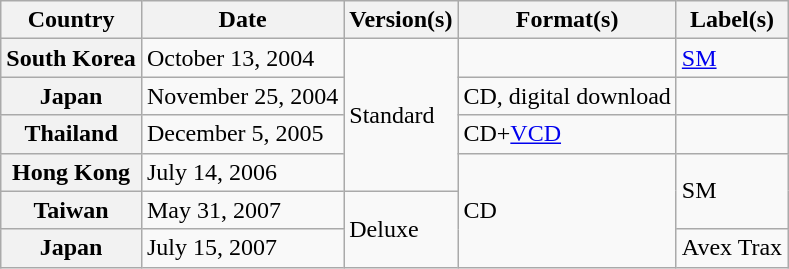<table class="wikitable plainrowheaders">
<tr>
<th>Country</th>
<th>Date</th>
<th>Version(s)</th>
<th>Format(s)</th>
<th>Label(s)</th>
</tr>
<tr>
<th scope="row">South Korea</th>
<td>October 13, 2004</td>
<td rowspan="4">Standard</td>
<td></td>
<td><a href='#'>SM</a></td>
</tr>
<tr>
<th scope="row">Japan</th>
<td>November 25, 2004</td>
<td>CD, digital download</td>
<td></td>
</tr>
<tr>
<th scope="row">Thailand</th>
<td>December 5, 2005</td>
<td>CD+<a href='#'>VCD</a></td>
<td></td>
</tr>
<tr>
<th scope="row">Hong Kong</th>
<td>July 14, 2006</td>
<td rowspan="3">CD</td>
<td rowspan="2">SM</td>
</tr>
<tr>
<th scope="row">Taiwan</th>
<td>May 31, 2007</td>
<td rowspan="2">Deluxe</td>
</tr>
<tr>
<th scope="row">Japan</th>
<td>July 15, 2007</td>
<td>Avex Trax</td>
</tr>
</table>
